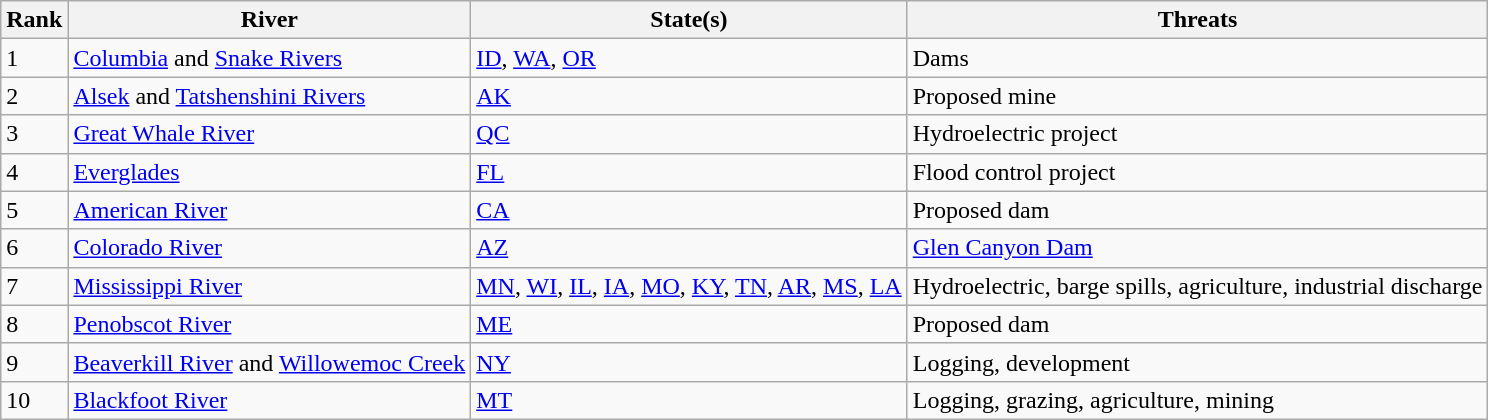<table class="wikitable sortable">
<tr>
<th>Rank</th>
<th>River</th>
<th>State(s)</th>
<th>Threats</th>
</tr>
<tr>
<td>1</td>
<td><a href='#'>Columbia</a> and <a href='#'>Snake Rivers</a></td>
<td><a href='#'>ID</a>, <a href='#'>WA</a>, <a href='#'>OR</a></td>
<td>Dams</td>
</tr>
<tr>
<td>2</td>
<td><a href='#'>Alsek</a> and <a href='#'>Tatshenshini Rivers</a></td>
<td><a href='#'>AK</a></td>
<td>Proposed mine</td>
</tr>
<tr>
<td>3</td>
<td><a href='#'>Great Whale River</a></td>
<td><a href='#'>QC</a></td>
<td>Hydroelectric project</td>
</tr>
<tr>
<td>4</td>
<td><a href='#'>Everglades</a></td>
<td><a href='#'>FL</a></td>
<td>Flood control project</td>
</tr>
<tr>
<td>5</td>
<td><a href='#'>American River</a></td>
<td><a href='#'>CA</a></td>
<td>Proposed dam</td>
</tr>
<tr>
<td>6</td>
<td><a href='#'>Colorado River</a></td>
<td><a href='#'>AZ</a></td>
<td><a href='#'>Glen Canyon Dam</a></td>
</tr>
<tr>
<td>7</td>
<td><a href='#'>Mississippi River</a></td>
<td><a href='#'>MN</a>, <a href='#'>WI</a>, <a href='#'>IL</a>, <a href='#'>IA</a>, <a href='#'>MO</a>, <a href='#'>KY</a>, <a href='#'>TN</a>, <a href='#'>AR</a>, <a href='#'>MS</a>, <a href='#'>LA</a></td>
<td>Hydroelectric, barge spills, agriculture, industrial discharge</td>
</tr>
<tr>
<td>8</td>
<td><a href='#'>Penobscot River</a></td>
<td><a href='#'>ME</a></td>
<td>Proposed dam</td>
</tr>
<tr>
<td>9</td>
<td><a href='#'>Beaverkill River</a> and <a href='#'>Willowemoc Creek</a></td>
<td><a href='#'>NY</a></td>
<td>Logging, development</td>
</tr>
<tr>
<td>10</td>
<td><a href='#'>Blackfoot River</a></td>
<td><a href='#'>MT</a></td>
<td>Logging, grazing, agriculture, mining</td>
</tr>
</table>
